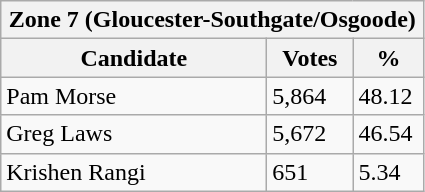<table class="wikitable">
<tr>
<th colspan="3">Zone 7 (Gloucester-Southgate/Osgoode)</th>
</tr>
<tr>
<th style="width: 170px">Candidate</th>
<th style="width: 50px">Votes</th>
<th style="width: 40px">%</th>
</tr>
<tr>
<td>Pam Morse</td>
<td>5,864</td>
<td>48.12</td>
</tr>
<tr>
<td>Greg Laws</td>
<td>5,672</td>
<td>46.54</td>
</tr>
<tr>
<td>Krishen Rangi</td>
<td>651</td>
<td>5.34</td>
</tr>
</table>
